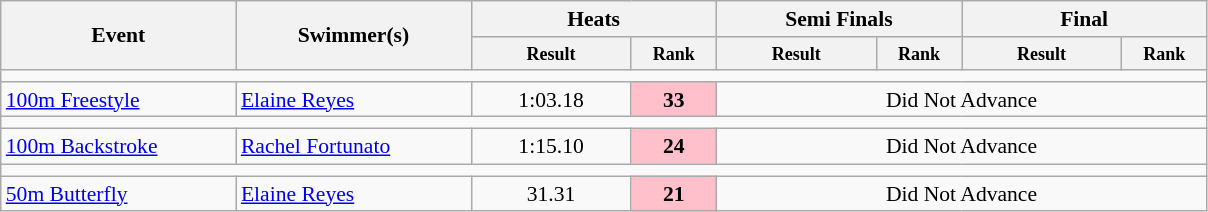<table class=wikitable style="font-size:90%">
<tr>
<th rowspan="2" width=150>Event</th>
<th rowspan="2" width=150>Swimmer(s)</th>
<th colspan="2" width=150>Heats</th>
<th colspan="2" width=150>Semi Finals</th>
<th colspan="2" width=150>Final</th>
</tr>
<tr>
<th style="line-height:1em" width=100><small>Result</small></th>
<th style="line-height:1em" width=50><small>Rank</small></th>
<th style="line-height:1em" width=100><small>Result</small></th>
<th style="line-height:1em" width=50><small>Rank</small></th>
<th style="line-height:1em" width=100><small>Result</small></th>
<th style="line-height:1em" width=50><small>Rank</small></th>
</tr>
<tr>
<td colspan=8 height=1></td>
</tr>
<tr>
<td><a href='#'>100m Freestyle</a></td>
<td><a href='#'>Elaine Reyes</a></td>
<td align="center">1:03.18</td>
<td align="center" bgcolor="pink"><strong>33</strong></td>
<td colspan="4" align="center">Did Not Advance</td>
</tr>
<tr>
<td colspan=8 height=1></td>
</tr>
<tr>
<td><a href='#'>100m Backstroke</a></td>
<td><a href='#'>Rachel Fortunato</a></td>
<td align="center">1:15.10</td>
<td align="center" bgcolor="pink"><strong>24</strong></td>
<td colspan="4" align="center">Did Not Advance</td>
</tr>
<tr>
<td colspan=8 height=1></td>
</tr>
<tr>
<td><a href='#'>50m Butterfly</a></td>
<td><a href='#'>Elaine Reyes</a></td>
<td align="center">31.31</td>
<td align="center" bgcolor="pink"><strong>21</strong></td>
<td colspan="4" align="center">Did Not Advance</td>
</tr>
</table>
